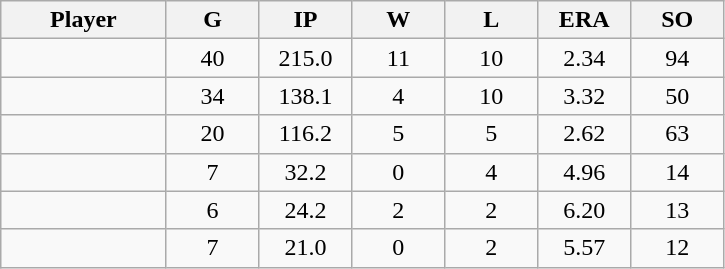<table class="wikitable sortable">
<tr>
<th bgcolor="#DDDDFF" width="16%">Player</th>
<th bgcolor="#DDDDFF" width="9%">G</th>
<th bgcolor="#DDDDFF" width="9%">IP</th>
<th bgcolor="#DDDDFF" width="9%">W</th>
<th bgcolor="#DDDDFF" width="9%">L</th>
<th bgcolor="#DDDDFF" width="9%">ERA</th>
<th bgcolor="#DDDDFF" width="9%">SO</th>
</tr>
<tr align="center">
<td></td>
<td>40</td>
<td>215.0</td>
<td>11</td>
<td>10</td>
<td>2.34</td>
<td>94</td>
</tr>
<tr align="center">
<td></td>
<td>34</td>
<td>138.1</td>
<td>4</td>
<td>10</td>
<td>3.32</td>
<td>50</td>
</tr>
<tr align="center">
<td></td>
<td>20</td>
<td>116.2</td>
<td>5</td>
<td>5</td>
<td>2.62</td>
<td>63</td>
</tr>
<tr align="center">
<td></td>
<td>7</td>
<td>32.2</td>
<td>0</td>
<td>4</td>
<td>4.96</td>
<td>14</td>
</tr>
<tr align="center">
<td></td>
<td>6</td>
<td>24.2</td>
<td>2</td>
<td>2</td>
<td>6.20</td>
<td>13</td>
</tr>
<tr align="center">
<td></td>
<td>7</td>
<td>21.0</td>
<td>0</td>
<td>2</td>
<td>5.57</td>
<td>12</td>
</tr>
</table>
